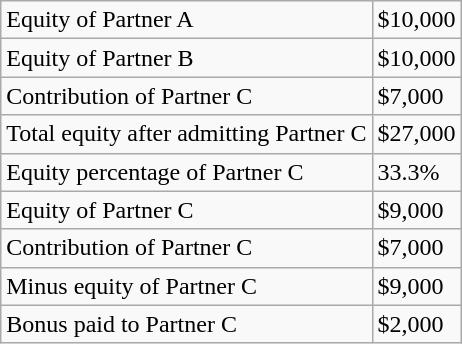<table class="wikitable">
<tr>
<td>Equity of Partner A</td>
<td>$10,000</td>
</tr>
<tr>
<td>Equity of Partner B</td>
<td>$10,000</td>
</tr>
<tr>
<td>Contribution of Partner C</td>
<td>$7,000</td>
</tr>
<tr>
<td>Total equity after admitting Partner C</td>
<td>$27,000</td>
</tr>
<tr>
<td>Equity percentage of Partner C</td>
<td>33.3%</td>
</tr>
<tr>
<td>Equity of Partner C</td>
<td>$9,000</td>
</tr>
<tr>
<td>Contribution of Partner C</td>
<td>$7,000</td>
</tr>
<tr>
<td>Minus equity of Partner C</td>
<td>$9,000</td>
</tr>
<tr>
<td>Bonus paid to Partner C</td>
<td>$2,000</td>
</tr>
</table>
